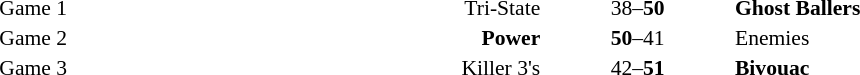<table style="width:100%;" cellspacing="1">
<tr>
<th width=15%></th>
<th width=25%></th>
<th width=10%></th>
<th width=25%></th>
</tr>
<tr style=font-size:90%>
<td align=right>Game 1</td>
<td align=right>Tri-State</td>
<td align=center>38–<strong>50</strong></td>
<td><strong>Ghost Ballers</strong></td>
<td></td>
</tr>
<tr style=font-size:90%>
<td align=right>Game 2</td>
<td align=right><strong>Power</strong></td>
<td align=center><strong>50</strong>–41</td>
<td>Enemies</td>
<td></td>
</tr>
<tr style=font-size:90%>
<td align=right>Game 3</td>
<td align=right>Killer 3's</td>
<td align=center>42–<strong>51</strong></td>
<td><strong>Bivouac</strong></td>
<td></td>
</tr>
</table>
